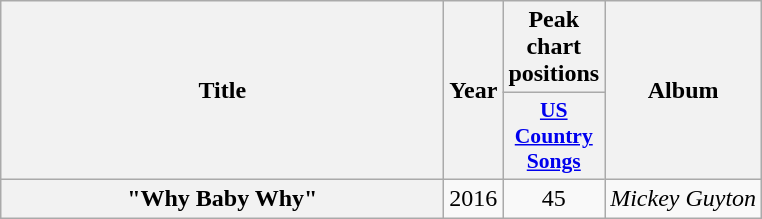<table class="wikitable plainrowheaders" style="text-align:center;" border="1">
<tr>
<th scope="col" rowspan="2" style="width:18em;">Title</th>
<th scope="col" rowspan="2">Year</th>
<th scope="col">Peak chart<br>positions</th>
<th scope="col" rowspan="2">Album</th>
</tr>
<tr>
<th scope="col" style="width:3em;font-size:90%;"><a href='#'>US<br>Country<br>Songs</a><br></th>
</tr>
<tr>
<th scope="row">"Why Baby Why"</th>
<td>2016</td>
<td>45</td>
<td><em>Mickey Guyton</em></td>
</tr>
</table>
